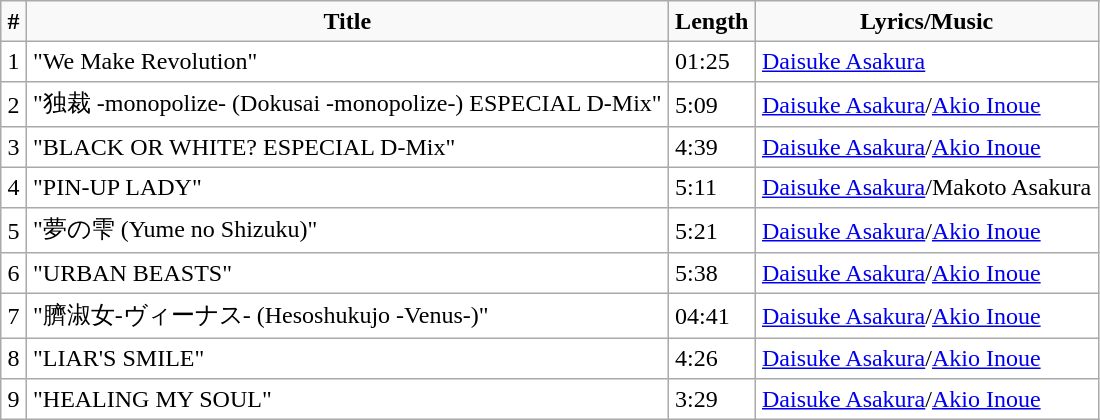<table border="1" cellpadding="4" style="border:#AAAAAA; border-collapse:collapse;">
<tr bgcolor="#F9F9F9">
<th>#</th>
<th>Title</th>
<th>Length</th>
<th>Lyrics/Music</th>
</tr>
<tr>
<td>1</td>
<td>"We Make Revolution"</td>
<td>01:25</td>
<td><a href='#'>Daisuke Asakura</a></td>
</tr>
<tr>
<td>2</td>
<td>"独裁 -monopolize- (Dokusai -monopolize-) ESPECIAL D-Mix"</td>
<td>5:09</td>
<td><a href='#'>Daisuke Asakura</a>/<a href='#'>Akio Inoue</a></td>
</tr>
<tr>
<td>3</td>
<td>"BLACK OR WHITE? ESPECIAL D-Mix"</td>
<td>4:39</td>
<td><a href='#'>Daisuke Asakura</a>/<a href='#'>Akio Inoue</a></td>
</tr>
<tr>
<td>4</td>
<td>"PIN-UP LADY"</td>
<td>5:11</td>
<td><a href='#'>Daisuke Asakura</a>/Makoto Asakura</td>
</tr>
<tr>
<td>5</td>
<td>"夢の雫 (Yume no Shizuku)"</td>
<td>5:21</td>
<td><a href='#'>Daisuke Asakura</a>/<a href='#'>Akio Inoue</a></td>
</tr>
<tr>
<td>6</td>
<td>"URBAN BEASTS"</td>
<td>5:38</td>
<td><a href='#'>Daisuke Asakura</a>/<a href='#'>Akio Inoue</a></td>
</tr>
<tr>
<td>7</td>
<td>"臍淑女-ヴィーナス- (Hesoshukujo -Venus-)"</td>
<td>04:41</td>
<td><a href='#'>Daisuke Asakura</a>/<a href='#'>Akio Inoue</a></td>
</tr>
<tr>
<td>8</td>
<td>"LIAR'S SMILE"</td>
<td>4:26</td>
<td><a href='#'>Daisuke Asakura</a>/<a href='#'>Akio Inoue</a></td>
</tr>
<tr>
<td>9</td>
<td>"HEALING MY SOUL"</td>
<td>3:29</td>
<td><a href='#'>Daisuke Asakura</a>/<a href='#'>Akio Inoue</a></td>
</tr>
</table>
